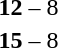<table style="text-align:center">
<tr>
<th width=200></th>
<th width=100></th>
<th width=200></th>
</tr>
<tr>
<td align=right><strong></strong></td>
<td><strong>12</strong> – 8</td>
<td align=left></td>
</tr>
<tr>
<td align=right><strong></strong></td>
<td><strong>15</strong> – 8</td>
<td align=left></td>
</tr>
</table>
